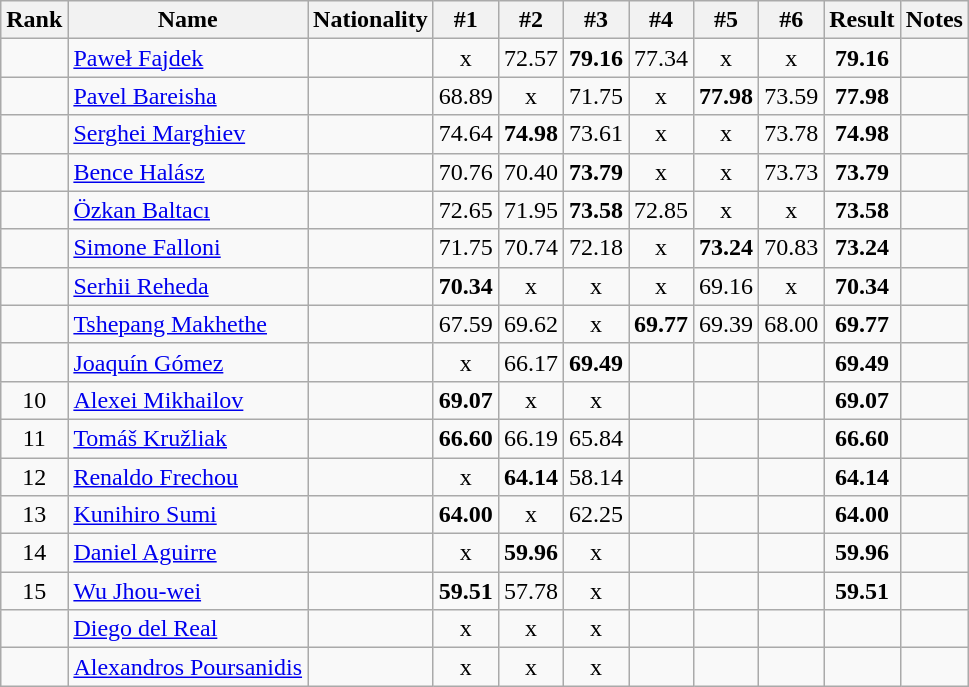<table class="wikitable sortable" style="text-align:center">
<tr>
<th>Rank</th>
<th>Name</th>
<th>Nationality</th>
<th>#1</th>
<th>#2</th>
<th>#3</th>
<th>#4</th>
<th>#5</th>
<th>#6</th>
<th>Result</th>
<th>Notes</th>
</tr>
<tr>
<td></td>
<td align=left><a href='#'>Paweł Fajdek</a></td>
<td align=left></td>
<td>x</td>
<td>72.57</td>
<td><strong>79.16</strong></td>
<td>77.34</td>
<td>x</td>
<td>x</td>
<td><strong>79.16</strong></td>
<td></td>
</tr>
<tr>
<td></td>
<td align=left><a href='#'>Pavel Bareisha</a></td>
<td align=left></td>
<td>68.89</td>
<td>x</td>
<td>71.75</td>
<td>x</td>
<td><strong>77.98</strong></td>
<td>73.59</td>
<td><strong>77.98</strong></td>
<td></td>
</tr>
<tr>
<td></td>
<td align=left><a href='#'>Serghei Marghiev</a></td>
<td align=left></td>
<td>74.64</td>
<td><strong>74.98</strong></td>
<td>73.61</td>
<td>x</td>
<td>x</td>
<td>73.78</td>
<td><strong>74.98</strong></td>
<td></td>
</tr>
<tr>
<td></td>
<td align=left><a href='#'>Bence Halász</a></td>
<td align=left></td>
<td>70.76</td>
<td>70.40</td>
<td><strong>73.79</strong></td>
<td>x</td>
<td>x</td>
<td>73.73</td>
<td><strong>73.79</strong></td>
<td></td>
</tr>
<tr>
<td></td>
<td align=left><a href='#'>Özkan Baltacı</a></td>
<td align=left></td>
<td>72.65</td>
<td>71.95</td>
<td><strong>73.58</strong></td>
<td>72.85</td>
<td>x</td>
<td>x</td>
<td><strong>73.58</strong></td>
<td></td>
</tr>
<tr>
<td></td>
<td align=left><a href='#'>Simone Falloni</a></td>
<td align=left></td>
<td>71.75</td>
<td>70.74</td>
<td>72.18</td>
<td>x</td>
<td><strong>73.24</strong></td>
<td>70.83</td>
<td><strong>73.24</strong></td>
<td></td>
</tr>
<tr>
<td></td>
<td align=left><a href='#'>Serhii Reheda</a></td>
<td align=left></td>
<td><strong>70.34</strong></td>
<td>x</td>
<td>x</td>
<td>x</td>
<td>69.16</td>
<td>x</td>
<td><strong>70.34</strong></td>
<td></td>
</tr>
<tr>
<td></td>
<td align=left><a href='#'>Tshepang Makhethe</a></td>
<td align=left></td>
<td>67.59</td>
<td>69.62</td>
<td>x</td>
<td><strong>69.77</strong></td>
<td>69.39</td>
<td>68.00</td>
<td><strong>69.77</strong></td>
<td></td>
</tr>
<tr>
<td></td>
<td align=left><a href='#'>Joaquín Gómez</a></td>
<td align=left></td>
<td>x</td>
<td>66.17</td>
<td><strong>69.49</strong></td>
<td></td>
<td></td>
<td></td>
<td><strong>69.49</strong></td>
<td></td>
</tr>
<tr>
<td>10</td>
<td align=left><a href='#'>Alexei Mikhailov</a></td>
<td align=left></td>
<td><strong>69.07</strong></td>
<td>x</td>
<td>x</td>
<td></td>
<td></td>
<td></td>
<td><strong>69.07</strong></td>
<td></td>
</tr>
<tr>
<td>11</td>
<td align=left><a href='#'>Tomáš Kružliak</a></td>
<td align=left></td>
<td><strong>66.60</strong></td>
<td>66.19</td>
<td>65.84</td>
<td></td>
<td></td>
<td></td>
<td><strong>66.60</strong></td>
<td></td>
</tr>
<tr>
<td>12</td>
<td align=left><a href='#'>Renaldo Frechou</a></td>
<td align=left></td>
<td>x</td>
<td><strong>64.14</strong></td>
<td>58.14</td>
<td></td>
<td></td>
<td></td>
<td><strong>64.14</strong></td>
<td></td>
</tr>
<tr>
<td>13</td>
<td align=left><a href='#'>Kunihiro Sumi</a></td>
<td align=left></td>
<td><strong>64.00</strong></td>
<td>x</td>
<td>62.25</td>
<td></td>
<td></td>
<td></td>
<td><strong>64.00</strong></td>
<td></td>
</tr>
<tr>
<td>14</td>
<td align=left><a href='#'>Daniel Aguirre</a></td>
<td align=left></td>
<td>x</td>
<td><strong>59.96</strong></td>
<td>x</td>
<td></td>
<td></td>
<td></td>
<td><strong>59.96</strong></td>
<td></td>
</tr>
<tr>
<td>15</td>
<td align=left><a href='#'>Wu Jhou-wei</a></td>
<td align=left></td>
<td><strong>59.51</strong></td>
<td>57.78</td>
<td>x</td>
<td></td>
<td></td>
<td></td>
<td><strong>59.51</strong></td>
<td></td>
</tr>
<tr>
<td></td>
<td align=left><a href='#'>Diego del Real</a></td>
<td align=left></td>
<td>x</td>
<td>x</td>
<td>x</td>
<td></td>
<td></td>
<td></td>
<td><strong></strong></td>
<td></td>
</tr>
<tr>
<td></td>
<td align=left><a href='#'>Alexandros Poursanidis</a></td>
<td align=left></td>
<td>x</td>
<td>x</td>
<td>x</td>
<td></td>
<td></td>
<td></td>
<td><strong></strong></td>
<td></td>
</tr>
</table>
